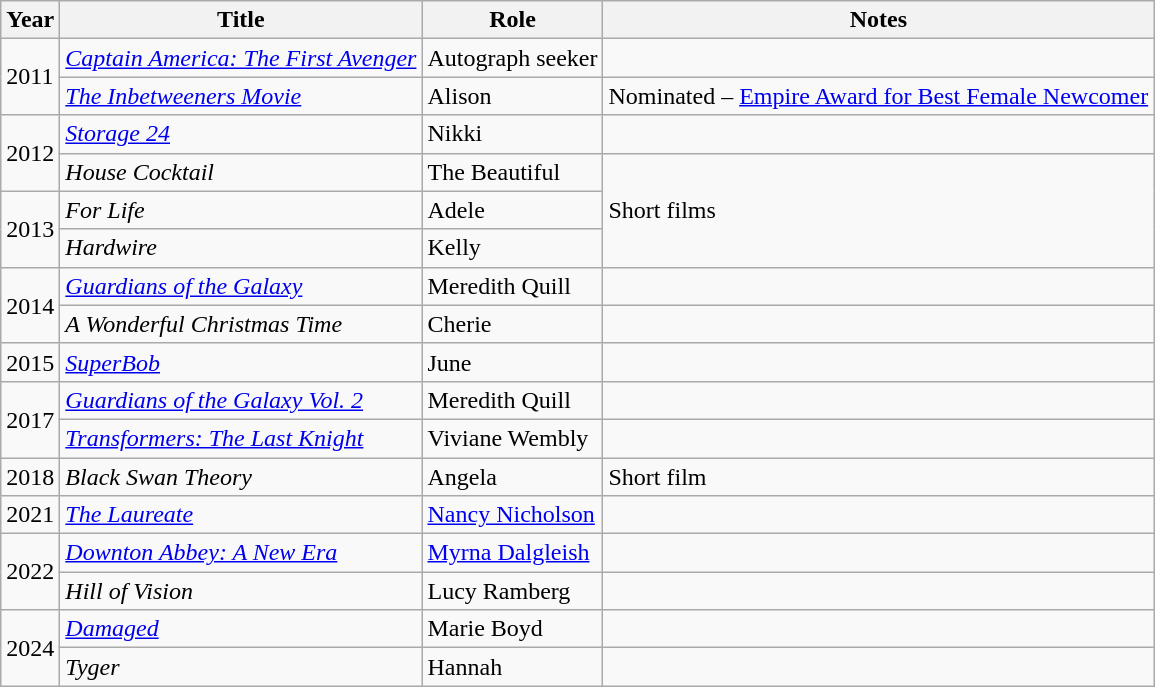<table class="wikitable sortable">
<tr>
<th>Year</th>
<th>Title</th>
<th>Role</th>
<th class="unsortable">Notes</th>
</tr>
<tr>
<td rowspan=2>2011</td>
<td><em><a href='#'>Captain America: The First Avenger</a></em></td>
<td>Autograph seeker</td>
<td></td>
</tr>
<tr>
<td><em><a href='#'>The Inbetweeners Movie</a></em></td>
<td>Alison</td>
<td>Nominated – <a href='#'>Empire Award for Best Female Newcomer</a></td>
</tr>
<tr>
<td rowspan=2>2012</td>
<td><em><a href='#'>Storage 24</a></em></td>
<td>Nikki</td>
<td></td>
</tr>
<tr>
<td><em>House Cocktail</em></td>
<td>The Beautiful</td>
<td rowspan=3>Short films</td>
</tr>
<tr>
<td rowspan=2>2013</td>
<td><em>For Life</em></td>
<td>Adele</td>
</tr>
<tr>
<td><em>Hardwire</em></td>
<td>Kelly</td>
</tr>
<tr>
<td rowspan=2>2014</td>
<td><em><a href='#'>Guardians of the Galaxy</a></em></td>
<td>Meredith Quill</td>
<td></td>
</tr>
<tr>
<td><em>A Wonderful Christmas Time</em></td>
<td>Cherie</td>
<td></td>
</tr>
<tr>
<td>2015</td>
<td><em><a href='#'>SuperBob</a></em></td>
<td>June</td>
<td></td>
</tr>
<tr>
<td rowspan=2>2017</td>
<td><em><a href='#'>Guardians of the Galaxy Vol. 2</a></em></td>
<td>Meredith Quill</td>
<td></td>
</tr>
<tr>
<td><em><a href='#'>Transformers: The Last Knight</a></em></td>
<td>Viviane Wembly</td>
<td></td>
</tr>
<tr>
<td>2018</td>
<td><em>Black Swan Theory</em></td>
<td>Angela</td>
<td>Short film</td>
</tr>
<tr>
<td>2021</td>
<td><em><a href='#'>The Laureate</a></em></td>
<td><a href='#'>Nancy Nicholson</a></td>
<td></td>
</tr>
<tr>
<td rowspan=2>2022</td>
<td><em><a href='#'>Downton Abbey: A New Era</a></em></td>
<td><a href='#'>Myrna Dalgleish</a></td>
<td></td>
</tr>
<tr>
<td><em>Hill of Vision</em></td>
<td>Lucy Ramberg</td>
<td></td>
</tr>
<tr>
<td rowspan=2>2024</td>
<td><em><a href='#'>Damaged</a></em></td>
<td>Marie Boyd</td>
<td></td>
</tr>
<tr>
<td><em>Tyger</em></td>
<td>Hannah</td>
<td></td>
</tr>
</table>
